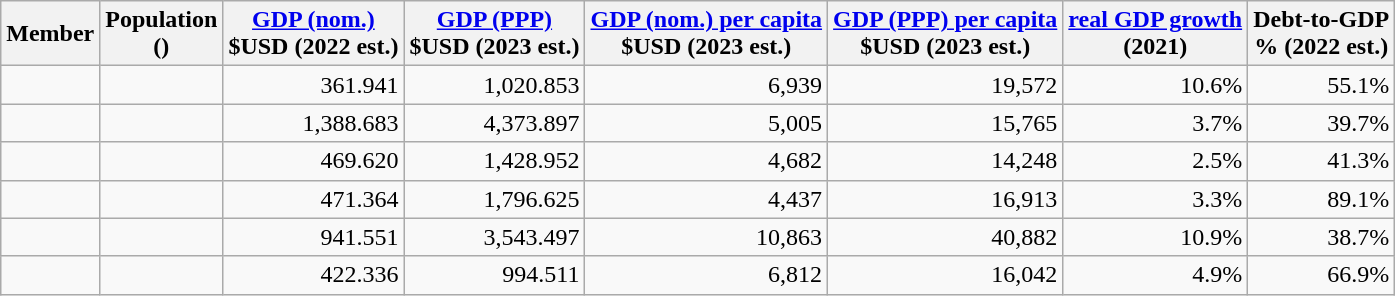<table class="wikitable sortable">
<tr>
<th>Member</th>
<th>Population<br>()</th>
<th><a href='#'>GDP (nom.)</a><br>$USD (2022 est.)</th>
<th><a href='#'>GDP (PPP)</a><br>$USD (2023 est.)</th>
<th><a href='#'>GDP (nom.) per capita</a><br>$USD (2023 est.)</th>
<th><a href='#'>GDP (PPP) per capita</a><br>$USD (2023 est.)</th>
<th><a href='#'>real GDP growth</a><br>(2021)</th>
<th>Debt-to-GDP<br>% (2022 est.)</th>
</tr>
<tr>
<td><strong></strong></td>
<td style="text-align: right;"></td>
<td style="text-align: right;">361.941</td>
<td style="text-align: right;">1,020.853</td>
<td style="text-align: right;">6,939</td>
<td style="text-align: right;">19,572</td>
<td style="text-align: right;">10.6%</td>
<td style="text-align: right;">55.1%</td>
</tr>
<tr>
<td><strong></strong></td>
<td style="text-align: right;"></td>
<td style="text-align: right;">1,388.683</td>
<td style="text-align: right;">4,373.897</td>
<td style="text-align: right;">5,005</td>
<td style="text-align: right;">15,765</td>
<td style="text-align: right;">3.7%</td>
<td style="text-align: right;">39.7%</td>
</tr>
<tr>
<td><strong></strong></td>
<td style="text-align: right;"></td>
<td style="text-align: right;">469.620</td>
<td style="text-align: right;">1,428.952</td>
<td style="text-align: right;">4,682</td>
<td style="text-align: right;">14,248</td>
<td style="text-align: right;">2.5%</td>
<td style="text-align: right;">41.3%</td>
</tr>
<tr>
<td><strong></strong></td>
<td style="text-align: right;"></td>
<td style="text-align: right;">471.364</td>
<td style="text-align: right;">1,796.625</td>
<td style="text-align: right;">4,437</td>
<td style="text-align: right;">16,913</td>
<td style="text-align: right;">3.3%</td>
<td style="text-align: right;">89.1%</td>
</tr>
<tr>
<td><strong></strong></td>
<td style="text-align: right;"></td>
<td style="text-align: right;">941.551</td>
<td style="text-align: right;">3,543.497</td>
<td style="text-align: right;">10,863</td>
<td style="text-align: right;">40,882</td>
<td style="text-align: right;">10.9%</td>
<td style="text-align: right;">38.7%</td>
</tr>
<tr>
<td><strong></strong></td>
<td style="text-align: right;"></td>
<td style="text-align: right;">422.336</td>
<td style="text-align: right;">994.511</td>
<td style="text-align: right;">6,812</td>
<td style="text-align: right;">16,042</td>
<td style="text-align: right;">4.9%</td>
<td style="text-align: right;">66.9%</td>
</tr>
</table>
